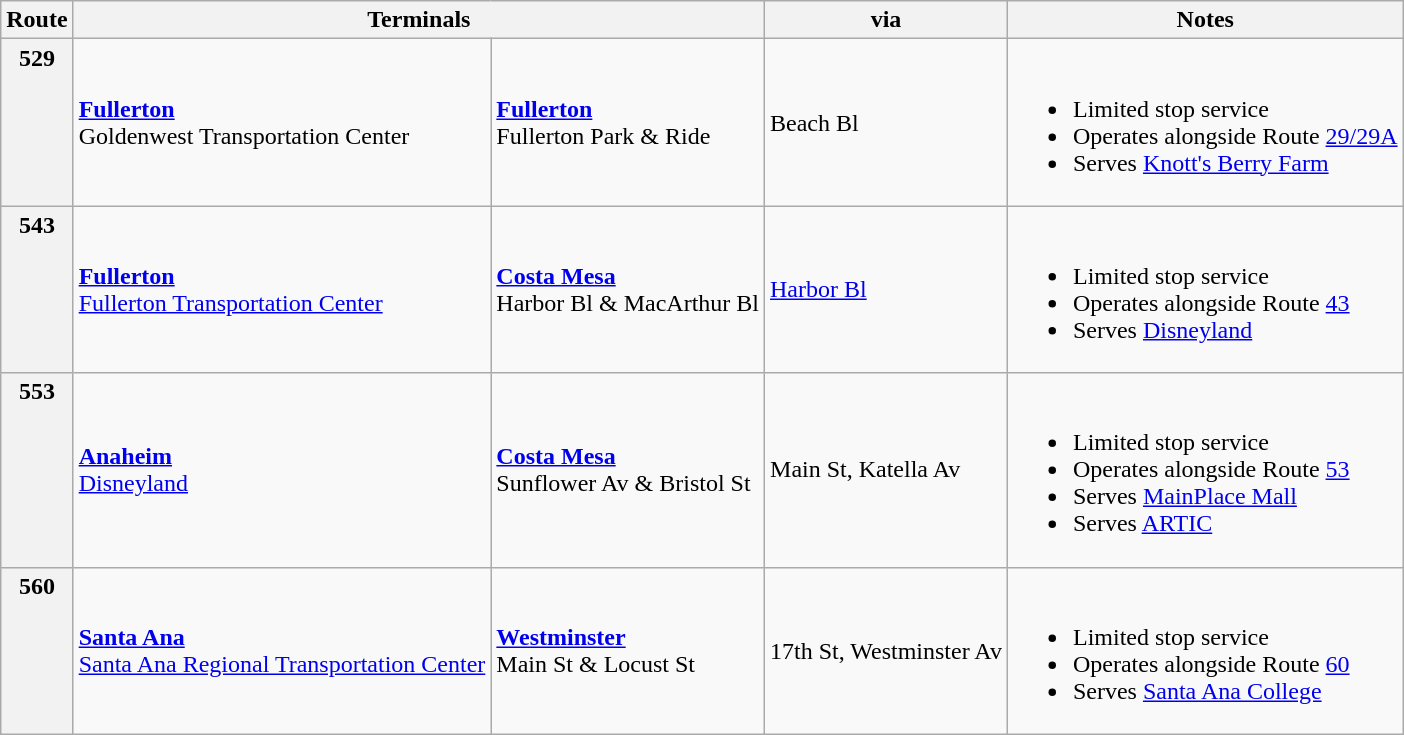<table class="wikitable sticky-header">
<tr>
<th>Route</th>
<th colspan="2">Terminals</th>
<th>via</th>
<th>Notes</th>
</tr>
<tr>
<th style="vertical-align:top">529</th>
<td><strong><a href='#'>Fullerton</a></strong><br>Goldenwest Transportation Center</td>
<td><strong><a href='#'>Fullerton</a></strong><br>Fullerton Park & Ride</td>
<td>Beach Bl</td>
<td><br><ul><li>Limited stop service</li><li>Operates alongside Route <a href='#'>29/29A</a></li><li>Serves <a href='#'>Knott's Berry Farm</a></li></ul></td>
</tr>
<tr>
<th style="vertical-align:top">543</th>
<td><strong><a href='#'>Fullerton</a></strong><br><a href='#'>Fullerton Transportation Center</a></td>
<td><strong><a href='#'>Costa Mesa</a></strong><br>Harbor Bl & MacArthur Bl</td>
<td><a href='#'>Harbor Bl</a></td>
<td><br><ul><li>Limited stop service</li><li>Operates alongside Route <a href='#'>43</a></li><li>Serves <a href='#'>Disneyland</a></li></ul></td>
</tr>
<tr>
<th style="vertical-align:top">553</th>
<td><strong><a href='#'>Anaheim</a></strong><br><a href='#'>Disneyland</a></td>
<td><strong><a href='#'>Costa Mesa</a></strong><br>Sunflower Av & Bristol St</td>
<td>Main St, Katella Av</td>
<td><br><ul><li>Limited stop service</li><li>Operates alongside Route <a href='#'>53</a></li><li>Serves <a href='#'>MainPlace Mall</a></li><li>Serves <a href='#'>ARTIC</a></li></ul></td>
</tr>
<tr>
<th rowspan="1" style="vertical-align:top">560</th>
<td><strong><a href='#'>Santa Ana</a></strong><br><a href='#'>Santa Ana Regional Transportation Center</a></td>
<td><strong><a href='#'>Westminster</a></strong><br>Main St & Locust St</td>
<td>17th St, Westminster Av</td>
<td><br><ul><li>Limited stop service</li><li>Operates alongside Route <a href='#'>60</a></li><li>Serves <a href='#'>Santa Ana College</a></li></ul></td>
</tr>
</table>
